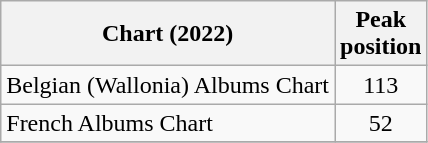<table class="wikitable sortable">
<tr>
<th>Chart (2022)</th>
<th>Peak<br>position</th>
</tr>
<tr>
<td>Belgian (Wallonia) Albums Chart</td>
<td align="center">113</td>
</tr>
<tr>
<td>French Albums Chart</td>
<td align="center">52</td>
</tr>
<tr>
</tr>
</table>
